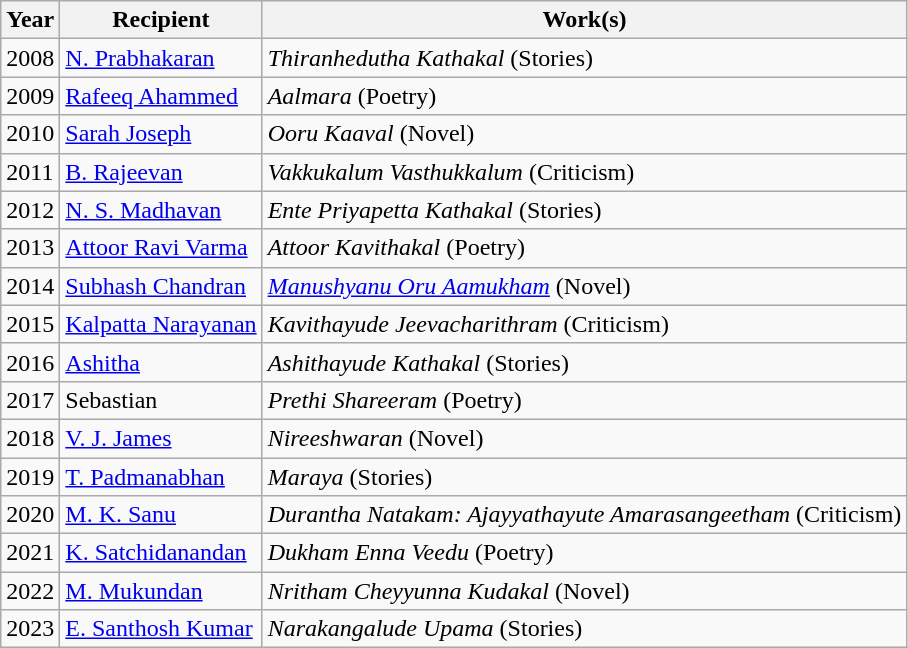<table class="wikitable">
<tr>
<th>Year</th>
<th>Recipient</th>
<th>Work(s)</th>
</tr>
<tr>
<td>2008</td>
<td><a href='#'>N. Prabhakaran</a></td>
<td><em>Thiranhedutha Kathakal</em> (Stories)</td>
</tr>
<tr>
<td>2009</td>
<td><a href='#'>Rafeeq Ahammed</a></td>
<td><em>Aalmara</em> (Poetry)</td>
</tr>
<tr>
<td>2010</td>
<td><a href='#'>Sarah Joseph</a></td>
<td><em>Ooru Kaaval</em> (Novel)</td>
</tr>
<tr>
<td>2011</td>
<td><a href='#'>B. Rajeevan</a></td>
<td><em>Vakkukalum Vasthukkalum</em> (Criticism)</td>
</tr>
<tr>
<td>2012</td>
<td><a href='#'>N. S. Madhavan</a></td>
<td><em>Ente Priyapetta Kathakal</em> (Stories)</td>
</tr>
<tr>
<td>2013</td>
<td><a href='#'>Attoor Ravi Varma</a></td>
<td><em>Attoor Kavithakal</em> (Poetry)</td>
</tr>
<tr>
<td>2014</td>
<td><a href='#'>Subhash Chandran</a></td>
<td><em><a href='#'>Manushyanu Oru Aamukham</a></em> (Novel)</td>
</tr>
<tr>
<td>2015</td>
<td><a href='#'>Kalpatta Narayanan</a></td>
<td><em>Kavithayude Jeevacharithram</em> (Criticism)</td>
</tr>
<tr>
<td>2016</td>
<td><a href='#'>Ashitha</a></td>
<td><em>Ashithayude Kathakal</em> (Stories)</td>
</tr>
<tr>
<td>2017</td>
<td>Sebastian</td>
<td><em>Prethi Shareeram</em> (Poetry)</td>
</tr>
<tr>
<td>2018</td>
<td><a href='#'>V. J. James</a></td>
<td><em>Nireeshwaran</em> (Novel)</td>
</tr>
<tr>
<td>2019</td>
<td><a href='#'>T. Padmanabhan</a></td>
<td><em>Maraya</em> (Stories)</td>
</tr>
<tr>
<td>2020</td>
<td><a href='#'>M. K. Sanu</a></td>
<td><em>Durantha Natakam: Ajayyathayute Amarasangeetham</em> (Criticism)</td>
</tr>
<tr>
<td>2021</td>
<td><a href='#'>K. Satchidanandan</a></td>
<td><em>Dukham Enna Veedu</em> (Poetry)</td>
</tr>
<tr>
<td>2022</td>
<td><a href='#'>M. Mukundan</a></td>
<td><em>Nritham Cheyyunna Kudakal</em> (Novel)</td>
</tr>
<tr>
<td>2023</td>
<td><a href='#'>E. Santhosh Kumar</a></td>
<td><em>Narakangalude Upama</em> (Stories)</td>
</tr>
</table>
